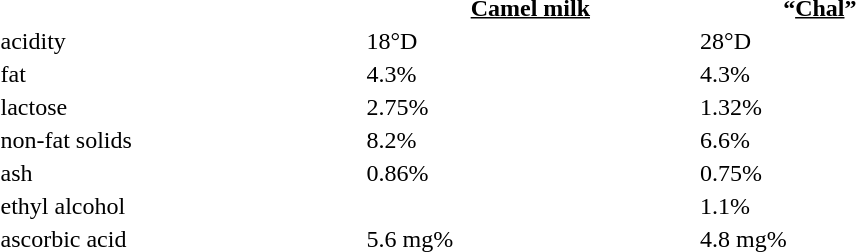<table width="50%" align="center">
<tr>
<th></th>
<th><u>Camel milk</u></th>
<th>“<u>Chal</u>”</th>
</tr>
<tr>
<td>acidity</td>
<td>18°D</td>
<td>28°D</td>
</tr>
<tr>
<td>fat</td>
<td>4.3%</td>
<td>4.3%</td>
</tr>
<tr>
<td>lactose</td>
<td>2.75%</td>
<td>1.32%</td>
</tr>
<tr>
<td>non-fat solids</td>
<td>8.2%</td>
<td>6.6%</td>
</tr>
<tr>
<td>ash</td>
<td>0.86%</td>
<td>0.75%</td>
</tr>
<tr>
<td>ethyl alcohol</td>
<td></td>
<td>1.1%</td>
</tr>
<tr>
<td>ascorbic acid</td>
<td>5.6 mg%</td>
<td>4.8 mg%</td>
</tr>
</table>
